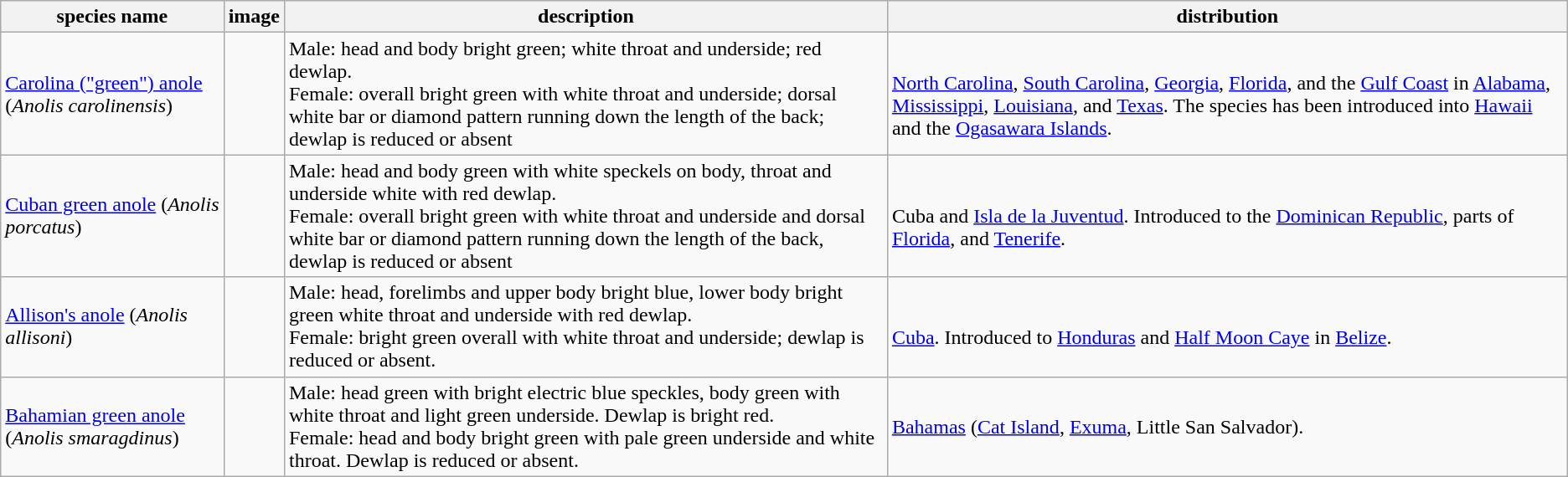<table class="wikitable">
<tr>
<th>species name</th>
<th>image</th>
<th>description</th>
<th>distribution</th>
</tr>
<tr>
<td><a href='#'>Carolina ("green") anole</a> (<em>Anolis carolinensis</em>)</td>
<td><br></td>
<td>Male: head and body bright green; white throat and underside; red dewlap.<br>Female: overall bright green with white throat and underside; dorsal white bar or diamond pattern running down the length of the back; dewlap is reduced or absent</td>
<td><br><a href='#'>North Carolina</a>, <a href='#'>South Carolina</a>, <a href='#'>Georgia</a>, <a href='#'>Florida</a>, and the <a href='#'>Gulf Coast</a> in <a href='#'>Alabama</a>, <a href='#'>Mississippi</a>, <a href='#'>Louisiana</a>, and <a href='#'>Texas</a>. The species has been introduced into <a href='#'>Hawaii</a> and the <a href='#'>Ogasawara Islands</a>.</td>
</tr>
<tr>
<td><a href='#'>Cuban green anole</a> (<em>Anolis porcatus</em>)</td>
<td><br></td>
<td>Male: head and body green with white speckels on body, throat and underside white with red dewlap.<br>Female: overall bright green with white throat and underside and dorsal white bar or diamond pattern running down the length of the back, dewlap is reduced or absent</td>
<td><br>Cuba and <a href='#'>Isla de la Juventud</a>. Introduced to the <a href='#'>Dominican Republic</a>, parts of <a href='#'>Florida</a>, and <a href='#'>Tenerife</a>.</td>
</tr>
<tr>
<td><a href='#'>Allison's anole</a> (<em>Anolis allisoni</em>)</td>
<td><br></td>
<td>Male: head, forelimbs and upper body bright blue, lower body bright green white throat and underside with red dewlap.<br>Female: bright green overall with white throat and underside; dewlap is reduced or absent.</td>
<td><br><a href='#'>Cuba</a>. Introduced to <a href='#'>Honduras</a> and <a href='#'>Half Moon Caye</a> in <a href='#'>Belize</a>.</td>
</tr>
<tr>
<td><a href='#'>Bahamian green anole</a> (<em>Anolis smaragdinus</em>)</td>
<td><br></td>
<td>Male: head green with bright electric blue speckles, body green with white throat and light green underside. Dewlap is bright red.<br>Female: head and body bright green with pale green underside and white throat. Dewlap is reduced or absent.</td>
<td><a href='#'>Bahamas</a> (<a href='#'>Cat Island</a>, <a href='#'>Exuma</a>, Little San Salvador).</td>
</tr>
</table>
